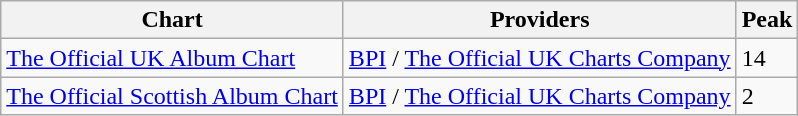<table class="wikitable">
<tr>
<th>Chart</th>
<th>Providers</th>
<th>Peak</th>
</tr>
<tr>
<td><a href='#'>The Official UK Album Chart</a></td>
<td><a href='#'>BPI</a> / <a href='#'>The Official UK Charts Company</a></td>
<td>14</td>
</tr>
<tr>
<td><a href='#'>The Official Scottish Album Chart</a></td>
<td><a href='#'>BPI</a> / <a href='#'>The Official UK Charts Company</a></td>
<td>2</td>
</tr>
</table>
